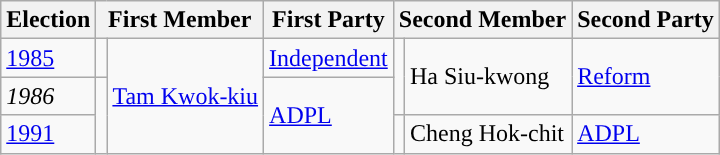<table class="wikitable">
<tr>
<th>Election</th>
<th colspan="2">First Member</th>
<th>First Party</th>
<th colspan="2">Second Member</th>
<th>Second Party</th>
</tr>
<tr>
<td><a href='#'>1985</a></td>
<td style="background-color: "></td>
<td rowspan=3><a href='#'>Tam Kwok-kiu</a></td>
<td><a href='#'>Independent</a></td>
<td rowspan=2 style="background-color: "></td>
<td rowspan=2>Ha Siu-kwong</td>
<td rowspan=2><a href='#'>Reform</a></td>
</tr>
<tr>
<td><em>1986</em></td>
<td rowspan=2 style="background-color: "></td>
<td rowspan=2><a href='#'>ADPL</a></td>
</tr>
<tr>
<td><a href='#'>1991</a></td>
<td style="background-color: "></td>
<td>Cheng Hok-chit</td>
<td><a href='#'>ADPL</a></td>
</tr>
</table>
